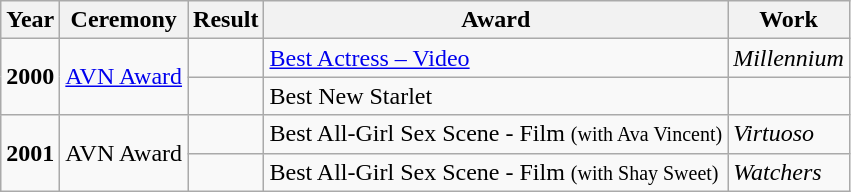<table class="wikitable">
<tr>
<th>Year</th>
<th>Ceremony</th>
<th>Result</th>
<th>Award</th>
<th>Work</th>
</tr>
<tr>
<td rowspan="2"><strong>2000</strong></td>
<td rowspan="2"><a href='#'>AVN Award</a></td>
<td></td>
<td><a href='#'>Best Actress – Video</a></td>
<td><em>Millennium</em></td>
</tr>
<tr>
<td></td>
<td>Best New Starlet</td>
<td></td>
</tr>
<tr>
<td rowspan="2"><strong>2001</strong></td>
<td rowspan="2">AVN Award</td>
<td></td>
<td>Best All-Girl Sex Scene - Film <small>(with Ava Vincent)</small></td>
<td><em>Virtuoso</em></td>
</tr>
<tr>
<td></td>
<td>Best All-Girl Sex Scene - Film <small>(with Shay Sweet)</small></td>
<td><em>Watchers</em></td>
</tr>
</table>
